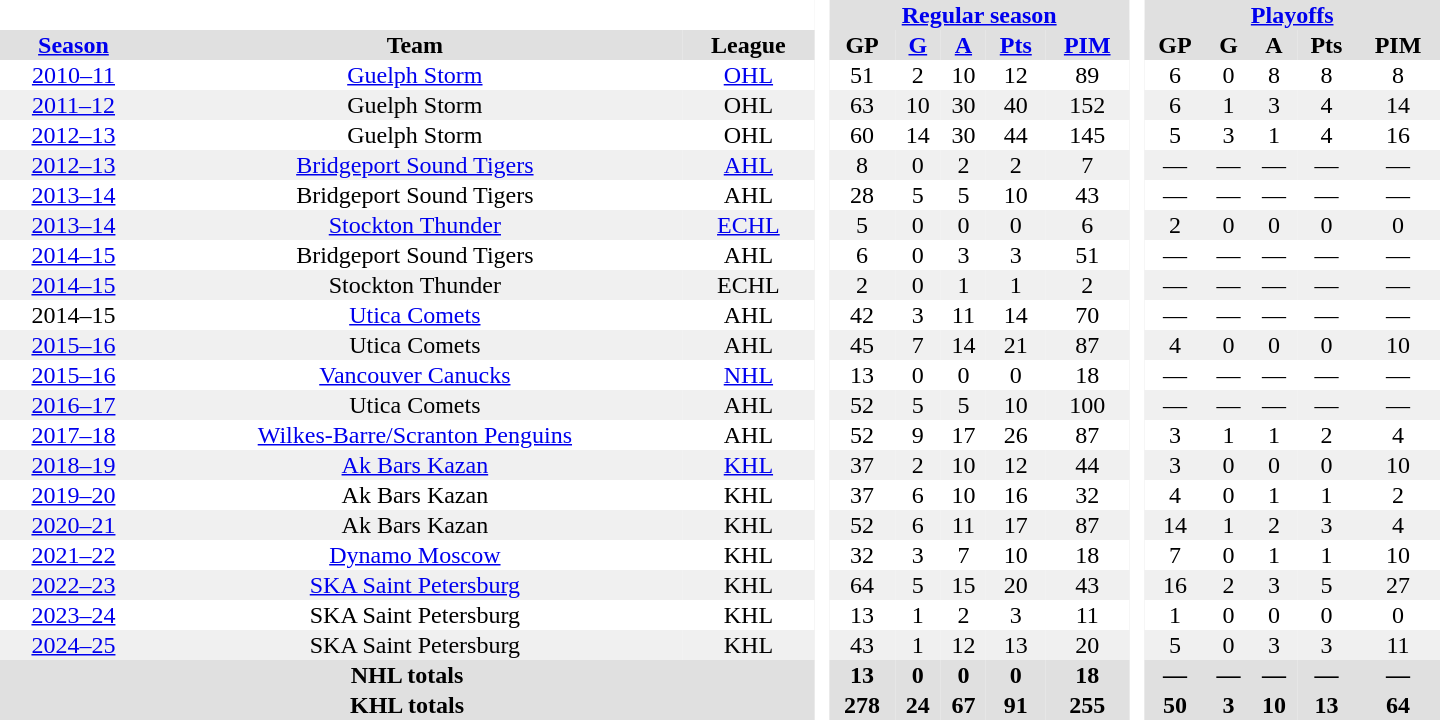<table border="0" cellpadding="1" cellspacing="0" style="text-align:center; width:60em;">
<tr style="background:#e0e0e0;">
<th colspan="3" style="background:#fff;"> </th>
<th rowspan="99" style="background:#fff;"> </th>
<th colspan="5"><a href='#'>Regular season</a></th>
<th rowspan="99" style="background:#fff;"> </th>
<th colspan="5"><a href='#'>Playoffs</a></th>
</tr>
<tr style="background:#e0e0e0;">
<th><a href='#'>Season</a></th>
<th>Team</th>
<th>League</th>
<th>GP</th>
<th><a href='#'>G</a></th>
<th><a href='#'>A</a></th>
<th><a href='#'>Pts</a></th>
<th><a href='#'>PIM</a></th>
<th>GP</th>
<th>G</th>
<th>A</th>
<th>Pts</th>
<th>PIM</th>
</tr>
<tr>
<td><a href='#'>2010–11</a></td>
<td><a href='#'>Guelph Storm</a></td>
<td><a href='#'>OHL</a></td>
<td>51</td>
<td>2</td>
<td>10</td>
<td>12</td>
<td>89</td>
<td>6</td>
<td>0</td>
<td>8</td>
<td>8</td>
<td>8</td>
</tr>
<tr style="background:#f0f0f0;">
<td><a href='#'>2011–12</a></td>
<td>Guelph Storm</td>
<td>OHL</td>
<td>63</td>
<td>10</td>
<td>30</td>
<td>40</td>
<td>152</td>
<td>6</td>
<td>1</td>
<td>3</td>
<td>4</td>
<td>14</td>
</tr>
<tr>
<td><a href='#'>2012–13</a></td>
<td>Guelph Storm</td>
<td>OHL</td>
<td>60</td>
<td>14</td>
<td>30</td>
<td>44</td>
<td>145</td>
<td>5</td>
<td>3</td>
<td>1</td>
<td>4</td>
<td>16</td>
</tr>
<tr style="background:#f0f0f0;">
<td><a href='#'>2012–13</a></td>
<td><a href='#'>Bridgeport Sound Tigers</a></td>
<td><a href='#'>AHL</a></td>
<td>8</td>
<td>0</td>
<td>2</td>
<td>2</td>
<td>7</td>
<td>—</td>
<td>—</td>
<td>—</td>
<td>—</td>
<td>—</td>
</tr>
<tr>
<td><a href='#'>2013–14</a></td>
<td>Bridgeport Sound Tigers</td>
<td>AHL</td>
<td>28</td>
<td>5</td>
<td>5</td>
<td>10</td>
<td>43</td>
<td>—</td>
<td>—</td>
<td>—</td>
<td>—</td>
<td>—</td>
</tr>
<tr style="background:#f0f0f0;">
<td><a href='#'>2013–14</a></td>
<td><a href='#'>Stockton Thunder</a></td>
<td><a href='#'>ECHL</a></td>
<td>5</td>
<td>0</td>
<td>0</td>
<td>0</td>
<td>6</td>
<td>2</td>
<td>0</td>
<td>0</td>
<td>0</td>
<td>0</td>
</tr>
<tr>
<td><a href='#'>2014–15</a></td>
<td>Bridgeport Sound Tigers</td>
<td>AHL</td>
<td>6</td>
<td>0</td>
<td>3</td>
<td>3</td>
<td>51</td>
<td>—</td>
<td>—</td>
<td>—</td>
<td>—</td>
<td>—</td>
</tr>
<tr style="background:#f0f0f0;">
<td><a href='#'>2014–15</a></td>
<td>Stockton Thunder</td>
<td>ECHL</td>
<td>2</td>
<td>0</td>
<td>1</td>
<td>1</td>
<td>2</td>
<td>—</td>
<td>—</td>
<td>—</td>
<td>—</td>
<td>—</td>
</tr>
<tr>
<td>2014–15</td>
<td><a href='#'>Utica Comets</a></td>
<td>AHL</td>
<td>42</td>
<td>3</td>
<td>11</td>
<td>14</td>
<td>70</td>
<td>—</td>
<td>—</td>
<td>—</td>
<td>—</td>
<td>—</td>
</tr>
<tr style="background:#f0f0f0;">
<td><a href='#'>2015–16</a></td>
<td>Utica Comets</td>
<td>AHL</td>
<td>45</td>
<td>7</td>
<td>14</td>
<td>21</td>
<td>87</td>
<td>4</td>
<td>0</td>
<td>0</td>
<td>0</td>
<td>10</td>
</tr>
<tr>
<td><a href='#'>2015–16</a></td>
<td><a href='#'>Vancouver Canucks</a></td>
<td><a href='#'>NHL</a></td>
<td>13</td>
<td>0</td>
<td>0</td>
<td>0</td>
<td>18</td>
<td>—</td>
<td>—</td>
<td>—</td>
<td>—</td>
<td>—</td>
</tr>
<tr style="background:#f0f0f0;">
<td><a href='#'>2016–17</a></td>
<td>Utica Comets</td>
<td>AHL</td>
<td>52</td>
<td>5</td>
<td>5</td>
<td>10</td>
<td>100</td>
<td>—</td>
<td>—</td>
<td>—</td>
<td>—</td>
<td>—</td>
</tr>
<tr>
<td><a href='#'>2017–18</a></td>
<td><a href='#'>Wilkes-Barre/Scranton Penguins</a></td>
<td>AHL</td>
<td>52</td>
<td>9</td>
<td>17</td>
<td>26</td>
<td>87</td>
<td>3</td>
<td>1</td>
<td>1</td>
<td>2</td>
<td>4</td>
</tr>
<tr style="background:#f0f0f0;">
<td><a href='#'>2018–19</a></td>
<td><a href='#'>Ak Bars Kazan</a></td>
<td><a href='#'>KHL</a></td>
<td>37</td>
<td>2</td>
<td>10</td>
<td>12</td>
<td>44</td>
<td>3</td>
<td>0</td>
<td>0</td>
<td>0</td>
<td>10</td>
</tr>
<tr>
<td><a href='#'>2019–20</a></td>
<td>Ak Bars Kazan</td>
<td>KHL</td>
<td>37</td>
<td>6</td>
<td>10</td>
<td>16</td>
<td>32</td>
<td>4</td>
<td>0</td>
<td>1</td>
<td>1</td>
<td>2</td>
</tr>
<tr style="background:#f0f0f0;">
<td><a href='#'>2020–21</a></td>
<td>Ak Bars Kazan</td>
<td>KHL</td>
<td>52</td>
<td>6</td>
<td>11</td>
<td>17</td>
<td>87</td>
<td>14</td>
<td>1</td>
<td>2</td>
<td>3</td>
<td>4</td>
</tr>
<tr>
<td><a href='#'>2021–22</a></td>
<td><a href='#'>Dynamo Moscow</a></td>
<td>KHL</td>
<td>32</td>
<td>3</td>
<td>7</td>
<td>10</td>
<td>18</td>
<td>7</td>
<td>0</td>
<td>1</td>
<td>1</td>
<td>10</td>
</tr>
<tr style="background:#f0f0f0;">
<td><a href='#'>2022–23</a></td>
<td><a href='#'>SKA Saint Petersburg</a></td>
<td>KHL</td>
<td>64</td>
<td>5</td>
<td>15</td>
<td>20</td>
<td>43</td>
<td>16</td>
<td>2</td>
<td>3</td>
<td>5</td>
<td>27</td>
</tr>
<tr>
<td><a href='#'>2023–24</a></td>
<td>SKA Saint Petersburg</td>
<td>KHL</td>
<td>13</td>
<td>1</td>
<td>2</td>
<td>3</td>
<td>11</td>
<td>1</td>
<td>0</td>
<td>0</td>
<td>0</td>
<td>0</td>
</tr>
<tr style="background:#f0f0f0;">
<td><a href='#'>2024–25</a></td>
<td>SKA Saint Petersburg</td>
<td>KHL</td>
<td>43</td>
<td>1</td>
<td>12</td>
<td>13</td>
<td>20</td>
<td>5</td>
<td>0</td>
<td>3</td>
<td>3</td>
<td>11</td>
</tr>
<tr style="background:#e0e0e0;">
<th colspan="3">NHL totals</th>
<th>13</th>
<th>0</th>
<th>0</th>
<th>0</th>
<th>18</th>
<th>—</th>
<th>—</th>
<th>—</th>
<th>—</th>
<th>—</th>
</tr>
<tr style="background:#e0e0e0;">
<th colspan="3">KHL totals</th>
<th>278</th>
<th>24</th>
<th>67</th>
<th>91</th>
<th>255</th>
<th>50</th>
<th>3</th>
<th>10</th>
<th>13</th>
<th>64</th>
</tr>
</table>
